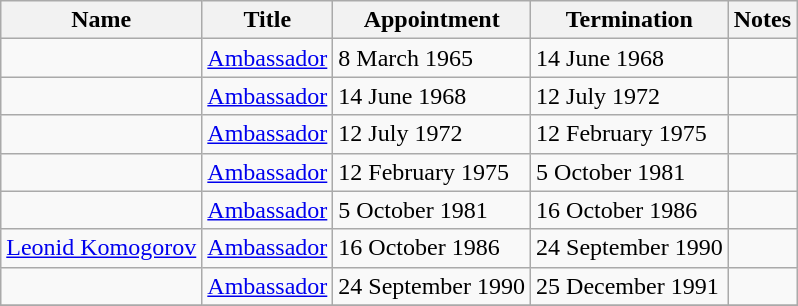<table class="wikitable">
<tr valign="middle">
<th>Name</th>
<th>Title</th>
<th>Appointment</th>
<th>Termination</th>
<th>Notes</th>
</tr>
<tr>
<td></td>
<td><a href='#'>Ambassador</a></td>
<td>8 March 1965</td>
<td>14 June 1968</td>
<td></td>
</tr>
<tr>
<td></td>
<td><a href='#'>Ambassador</a></td>
<td>14 June 1968</td>
<td>12 July 1972</td>
<td></td>
</tr>
<tr>
<td></td>
<td><a href='#'>Ambassador</a></td>
<td>12 July 1972</td>
<td>12 February 1975</td>
<td></td>
</tr>
<tr>
<td></td>
<td><a href='#'>Ambassador</a></td>
<td>12 February 1975</td>
<td>5 October 1981</td>
<td></td>
</tr>
<tr>
<td></td>
<td><a href='#'>Ambassador</a></td>
<td>5 October 1981</td>
<td>16 October 1986</td>
<td></td>
</tr>
<tr>
<td><a href='#'>Leonid Komogorov</a></td>
<td><a href='#'>Ambassador</a></td>
<td>16 October 1986</td>
<td>24 September 1990</td>
<td></td>
</tr>
<tr>
<td></td>
<td><a href='#'>Ambassador</a></td>
<td>24 September 1990</td>
<td>25 December 1991</td>
<td></td>
</tr>
<tr>
</tr>
</table>
